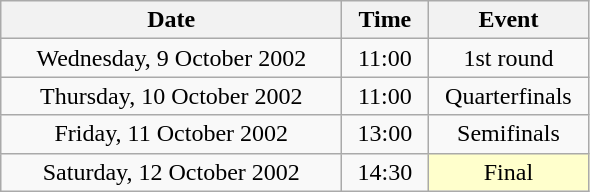<table class = "wikitable" style="text-align:center;">
<tr>
<th width=220>Date</th>
<th width=50>Time</th>
<th width=100>Event</th>
</tr>
<tr>
<td>Wednesday, 9 October 2002</td>
<td>11:00</td>
<td>1st round</td>
</tr>
<tr>
<td>Thursday, 10 October 2002</td>
<td>11:00</td>
<td>Quarterfinals</td>
</tr>
<tr>
<td>Friday, 11 October 2002</td>
<td>13:00</td>
<td>Semifinals</td>
</tr>
<tr>
<td>Saturday, 12 October 2002</td>
<td>14:30</td>
<td bgcolor=ffffcc>Final</td>
</tr>
</table>
